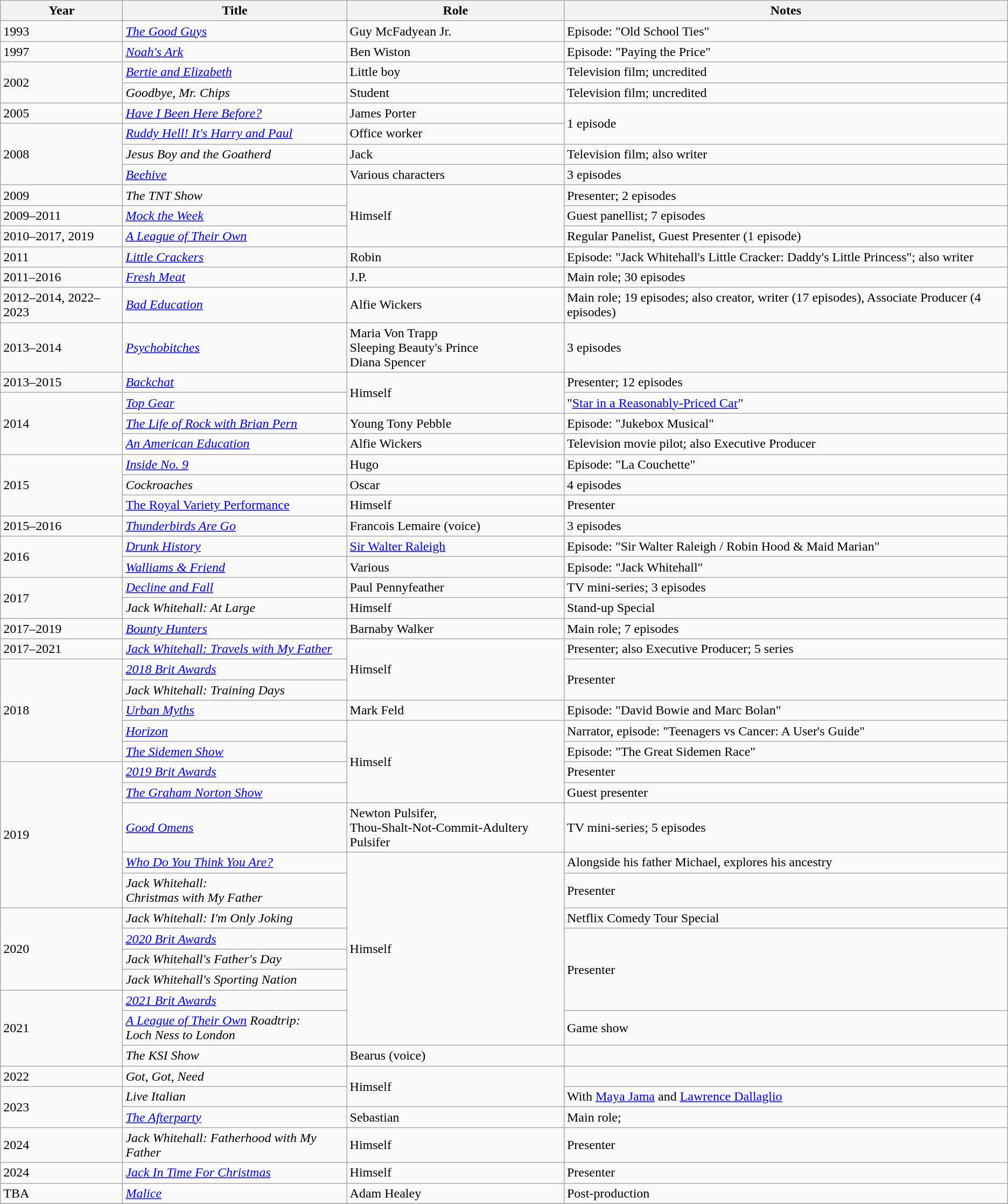<table class="wikitable sortable">
<tr>
<th>Year</th>
<th>Title</th>
<th>Role</th>
<th>Notes</th>
</tr>
<tr>
<td>1993</td>
<td><em><a href='#'>The Good Guys</a></em></td>
<td>Guy McFadyean Jr.</td>
<td>Episode: "Old School Ties"</td>
</tr>
<tr>
<td>1997</td>
<td><em><a href='#'>Noah's Ark</a></em></td>
<td>Ben Wiston</td>
<td>Episode: "Paying the Price"</td>
</tr>
<tr>
<td rowspan="2">2002</td>
<td><em><a href='#'>Bertie and Elizabeth</a></em></td>
<td>Little boy</td>
<td>Television film; uncredited</td>
</tr>
<tr>
<td><em>Goodbye, Mr. Chips</em></td>
<td>Student</td>
<td>Television film; uncredited</td>
</tr>
<tr>
<td>2005</td>
<td><em><a href='#'>Have I Been Here Before?</a></em></td>
<td>James Porter</td>
<td rowspan=2>1 episode</td>
</tr>
<tr>
<td rowspan=3>2008</td>
<td><em><a href='#'>Ruddy Hell! It's Harry and Paul</a></em></td>
<td>Office worker</td>
</tr>
<tr>
<td><em>Jesus Boy and the Goatherd</em></td>
<td>Jack</td>
<td>Television film; also writer</td>
</tr>
<tr>
<td><em><a href='#'>Beehive</a></em></td>
<td>Various characters</td>
<td>3 episodes</td>
</tr>
<tr>
<td>2009</td>
<td><em>The TNT Show</em></td>
<td rowspan=3>Himself</td>
<td>Presenter; 2 episodes</td>
</tr>
<tr>
<td>2009–2011</td>
<td><em><a href='#'>Mock the Week</a></em></td>
<td>Guest panellist; 7 episodes</td>
</tr>
<tr>
<td>2010–2017, 2019</td>
<td><em><a href='#'>A League of Their Own</a></em></td>
<td>Regular Panelist, Guest Presenter (1 episode)</td>
</tr>
<tr>
<td>2011</td>
<td><em><a href='#'>Little Crackers</a></em></td>
<td>Robin</td>
<td>Episode: "Jack Whitehall's Little Cracker: Daddy's Little Princess"; also writer</td>
</tr>
<tr>
<td>2011–2016</td>
<td><em><a href='#'>Fresh Meat</a></em></td>
<td>J.P.</td>
<td>Main role; 30 episodes</td>
</tr>
<tr>
<td>2012–2014, 2022–2023</td>
<td><em><a href='#'>Bad Education</a></em></td>
<td>Alfie Wickers</td>
<td>Main role; 19 episodes; also creator, writer (17 episodes), Associate Producer (4 episodes)</td>
</tr>
<tr>
<td>2013–2014</td>
<td><em><a href='#'>Psychobitches</a></em></td>
<td>Maria Von Trapp<br>Sleeping Beauty's Prince<br>Diana Spencer</td>
<td>3 episodes</td>
</tr>
<tr>
<td>2013–2015</td>
<td><em><a href='#'>Backchat</a></em></td>
<td rowspan=2>Himself</td>
<td>Presenter; 12 episodes</td>
</tr>
<tr>
<td rowspan=3>2014</td>
<td><em><a href='#'>Top Gear</a></em></td>
<td>"<a href='#'>Star in a Reasonably-Priced Car</a>"</td>
</tr>
<tr>
<td><em><a href='#'>The Life of Rock with Brian Pern</a></em></td>
<td>Young Tony Pebble</td>
<td>Episode: "Jukebox Musical"</td>
</tr>
<tr>
<td><em><a href='#'>An American Education</a></em></td>
<td>Alfie Wickers</td>
<td>Television movie pilot; also Executive Producer</td>
</tr>
<tr>
<td rowspan="3">2015</td>
<td><em><a href='#'>Inside No. 9</a></em></td>
<td>Hugo</td>
<td>Episode: "La Couchette"</td>
</tr>
<tr>
<td><em>Cockroaches</em></td>
<td>Oscar</td>
<td>4 episodes</td>
</tr>
<tr>
<td><a href='#'>The Royal Variety Performance</a></td>
<td>Himself</td>
<td>Presenter</td>
</tr>
<tr>
<td>2015–2016</td>
<td><em><a href='#'>Thunderbirds Are Go</a></em></td>
<td>Francois Lemaire (voice)</td>
<td>3 episodes</td>
</tr>
<tr>
<td rowspan=2>2016</td>
<td><em><a href='#'>Drunk History</a></em></td>
<td><a href='#'>Sir Walter Raleigh</a></td>
<td>Episode: "Sir Walter Raleigh / Robin Hood & Maid Marian"</td>
</tr>
<tr>
<td><em><a href='#'>Walliams & Friend</a></em></td>
<td>Various</td>
<td>Episode: "Jack Whitehall"</td>
</tr>
<tr>
<td rowspan=2>2017</td>
<td><em><a href='#'>Decline and Fall</a></em></td>
<td>Paul Pennyfeather</td>
<td>TV mini-series; 3 episodes</td>
</tr>
<tr>
<td><em>Jack Whitehall: At Large</em></td>
<td>Himself</td>
<td>Stand-up Special</td>
</tr>
<tr>
<td>2017–2019</td>
<td><em><a href='#'>Bounty Hunters</a></em></td>
<td>Barnaby Walker</td>
<td>Main role; 7 episodes</td>
</tr>
<tr>
<td>2017–2021</td>
<td><em><a href='#'>Jack Whitehall: Travels with My Father</a></em></td>
<td rowspan="3">Himself</td>
<td>Presenter; also Executive Producer; 5 series</td>
</tr>
<tr>
<td rowspan="5">2018</td>
<td><em><a href='#'>2018 Brit Awards</a></em></td>
<td rowspan="2">Presenter</td>
</tr>
<tr>
<td><em>Jack Whitehall: Training Days</em></td>
</tr>
<tr>
<td><em><a href='#'>Urban Myths</a></em></td>
<td>Mark Feld</td>
<td>Episode: "David Bowie and Marc Bolan"</td>
</tr>
<tr>
<td><em><a href='#'>Horizon</a></em></td>
<td rowspan=4>Himself</td>
<td>Narrator, episode: "Teenagers vs Cancer: A User's Guide"</td>
</tr>
<tr>
<td><em><a href='#'>The Sidemen Show</a></em></td>
<td>Episode: "The Great Sidemen Race"</td>
</tr>
<tr>
<td rowspan=5>2019</td>
<td><em><a href='#'>2019 Brit Awards</a></em></td>
<td>Presenter</td>
</tr>
<tr>
<td><em><a href='#'>The Graham Norton Show</a></em></td>
<td>Guest presenter</td>
</tr>
<tr>
<td><em><a href='#'>Good Omens</a></em></td>
<td>Newton Pulsifer,<br> Thou-Shalt-Not-Commit-Adultery Pulsifer</td>
<td>TV mini-series; 5 episodes</td>
</tr>
<tr>
<td><em><a href='#'>Who Do You Think You Are?</a></em></td>
<td rowspan=8>Himself</td>
<td>Alongside his father Michael, explores his ancestry</td>
</tr>
<tr>
<td><em>Jack Whitehall:<br> Christmas with My Father</em></td>
<td>Presenter</td>
</tr>
<tr>
<td rowspan=4>2020</td>
<td><em>Jack Whitehall: I'm Only Joking</em></td>
<td>Netflix Comedy Tour Special</td>
</tr>
<tr>
<td><em><a href='#'>2020 Brit Awards</a></em></td>
<td rowspan=4>Presenter</td>
</tr>
<tr>
<td><em>Jack Whitehall's Father's Day</em></td>
</tr>
<tr>
<td><em>Jack Whitehall's Sporting Nation</em></td>
</tr>
<tr>
<td rowspan=3>2021</td>
<td><em><a href='#'>2021 Brit Awards</a></em></td>
</tr>
<tr>
<td><em><a href='#'>A League of Their Own</a> Roadtrip:<br> Loch Ness to London</em></td>
<td>Game show</td>
</tr>
<tr>
<td><em>The KSI Show</em></td>
<td>Bearus (voice)</td>
<td></td>
</tr>
<tr>
<td>2022</td>
<td><em>Got, Got, Need</em></td>
<td rowspan=2>Himself</td>
<td></td>
</tr>
<tr>
<td rowspan=2>2023</td>
<td><em>Live Italian</em></td>
<td>With <a href='#'>Maya Jama</a> and <a href='#'>Lawrence Dallaglio</a></td>
</tr>
<tr>
<td><em><a href='#'>The Afterparty</a></em></td>
<td>Sebastian</td>
<td>Main role;</td>
</tr>
<tr>
<td>2024</td>
<td><em>Jack Whitehall: Fatherhood with My Father</em></td>
<td>Himself</td>
<td>Presenter</td>
</tr>
<tr>
<td>2024</td>
<td><em><a href='#'>Jack In Time For Christmas</a></em></td>
<td>Himself</td>
<td>Presenter</td>
</tr>
<tr>
<td>TBA</td>
<td><em><a href='#'>Malice</a></em></td>
<td>Adam Healey</td>
<td>Post-production</td>
</tr>
<tr>
</tr>
</table>
